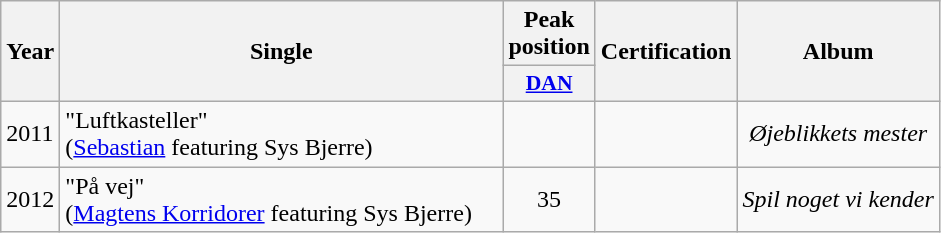<table class="wikitable plainrowheaders" style="text-align:left;" border="1">
<tr>
<th scope="col" rowspan="2">Year</th>
<th scope="col" rowspan="2" style="width:18em;">Single</th>
<th scope="col" colspan="1">Peak <br>position</th>
<th scope="col" rowspan="2">Certification</th>
<th scope="col" rowspan="2">Album</th>
</tr>
<tr>
<th scope="col" style="width:3em;font-size:90%;"><a href='#'>DAN</a><br></th>
</tr>
<tr>
<td>2011</td>
<td>"Luftkasteller"<br><span>(<a href='#'>Sebastian</a> featuring Sys Bjerre)</span></td>
<td style="text-align:center;"></td>
<td style="text-align:center;"></td>
<td style="text-align:center;"><em>Øjeblikkets mester</em></td>
</tr>
<tr>
<td>2012</td>
<td>"På vej"<br><span>(<a href='#'>Magtens Korridorer</a> featuring Sys Bjerre)</span></td>
<td style="text-align:center;">35</td>
<td style="text-align:center;"></td>
<td style="text-align:center;"><em>Spil noget vi kender</em></td>
</tr>
</table>
